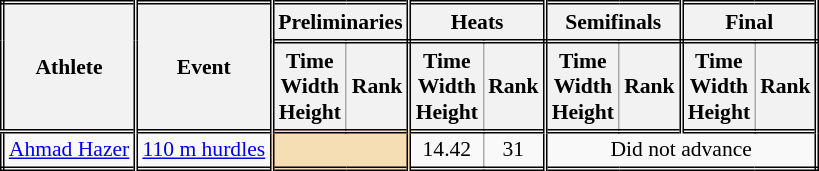<table class=wikitable style="font-size:90%; border: double;">
<tr>
<th rowspan="2" style="border-right:double">Athlete</th>
<th rowspan="2" style="border-right:double">Event</th>
<th colspan="2" style="border-right:double; border-bottom:double;">Preliminaries</th>
<th colspan="2" style="border-right:double; border-bottom:double;">Heats</th>
<th colspan="2" style="border-right:double; border-bottom:double;">Semifinals</th>
<th colspan="2" style="border-right:double; border-bottom:double;">Final</th>
</tr>
<tr>
<th>Time<br>Width<br>Height</th>
<th style="border-right:double">Rank</th>
<th>Time<br>Width<br>Height</th>
<th style="border-right:double">Rank</th>
<th>Time<br>Width<br>Height</th>
<th style="border-right:double">Rank</th>
<th>Time<br>Width<br>Height</th>
<th style="border-right:double">Rank</th>
</tr>
<tr style="border-top: double;">
<td style="border-right:double"><a href='#'>Ahmad Hazer</a></td>
<td style="border-right:double"><a href='#'>110 m hurdles</a></td>
<td style="border-right:double" colspan= 2 bgcolor="wheat"></td>
<td align=center>14.42</td>
<td align=center style="border-right:double">31</td>
<td colspan="4" align=center>Did not advance</td>
</tr>
</table>
